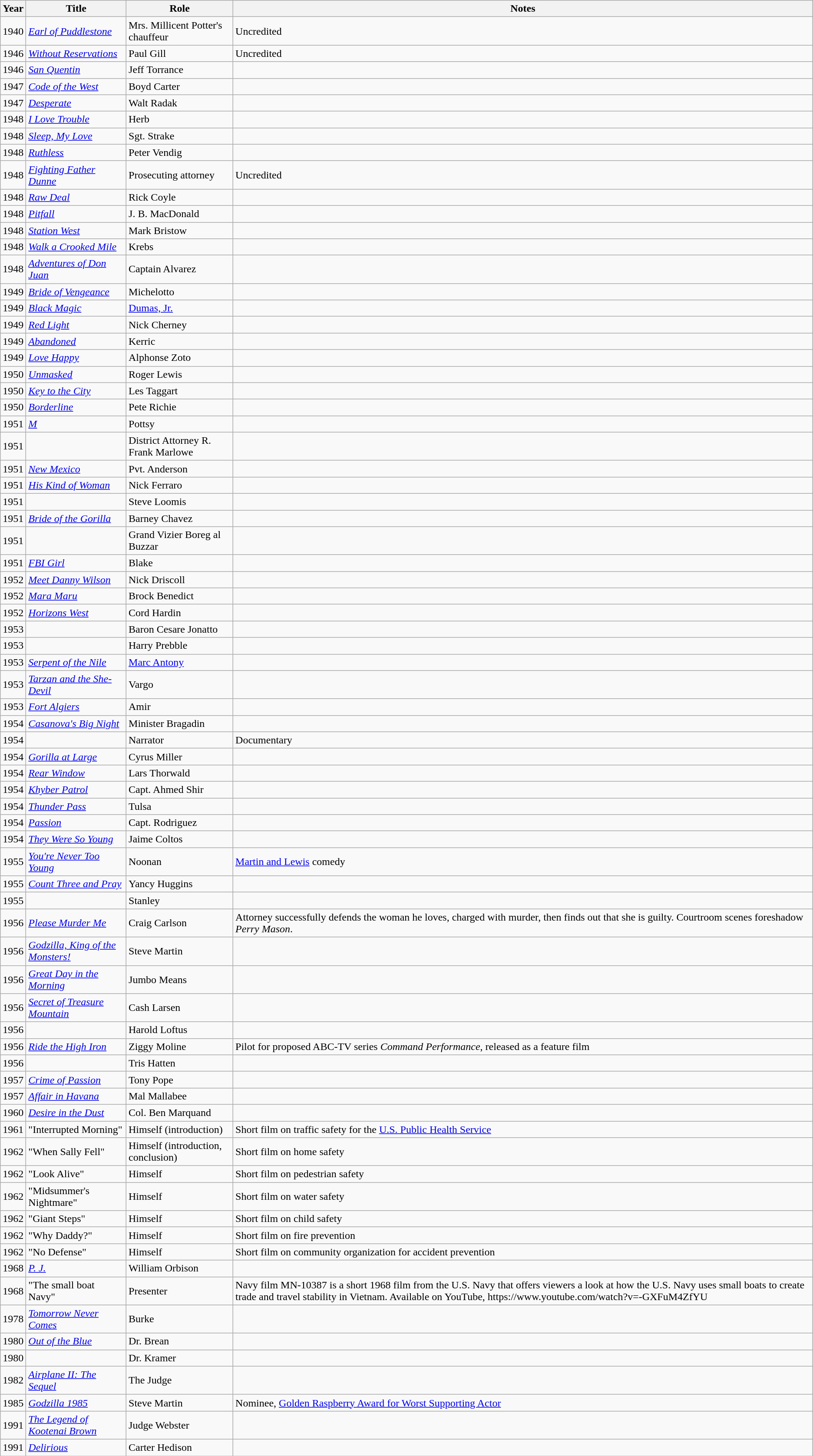<table class="wikitable sortable">
<tr>
<th>Year</th>
<th>Title</th>
<th>Role</th>
<th class="unsortable">Notes</th>
</tr>
<tr>
<td>1940</td>
<td><em><a href='#'>Earl of Puddlestone</a></em></td>
<td>Mrs. Millicent Potter's chauffeur</td>
<td>Uncredited</td>
</tr>
<tr>
<td>1946</td>
<td><em><a href='#'>Without Reservations</a></em></td>
<td>Paul Gill</td>
<td>Uncredited</td>
</tr>
<tr>
<td>1946</td>
<td><em><a href='#'>San Quentin</a></em></td>
<td>Jeff Torrance</td>
<td></td>
</tr>
<tr>
<td>1947</td>
<td><em><a href='#'>Code of the West</a></em></td>
<td>Boyd Carter</td>
<td></td>
</tr>
<tr>
<td>1947</td>
<td><em><a href='#'>Desperate</a></em></td>
<td>Walt Radak</td>
<td></td>
</tr>
<tr>
<td>1948</td>
<td><em><a href='#'>I Love Trouble</a></em></td>
<td>Herb</td>
<td></td>
</tr>
<tr>
<td>1948</td>
<td><em><a href='#'>Sleep, My Love</a></em></td>
<td>Sgt. Strake</td>
<td></td>
</tr>
<tr>
<td>1948</td>
<td><em><a href='#'>Ruthless</a></em></td>
<td>Peter Vendig</td>
<td></td>
</tr>
<tr>
<td>1948</td>
<td><em><a href='#'>Fighting Father Dunne</a></em></td>
<td>Prosecuting attorney</td>
<td>Uncredited</td>
</tr>
<tr>
<td>1948</td>
<td><em><a href='#'>Raw Deal</a></em></td>
<td>Rick Coyle</td>
<td></td>
</tr>
<tr>
<td>1948</td>
<td><em><a href='#'>Pitfall</a></em></td>
<td>J. B. MacDonald</td>
<td></td>
</tr>
<tr>
<td>1948</td>
<td><em><a href='#'>Station West</a></em></td>
<td>Mark Bristow</td>
<td></td>
</tr>
<tr>
<td>1948</td>
<td><em><a href='#'>Walk a Crooked Mile</a></em></td>
<td>Krebs</td>
<td></td>
</tr>
<tr>
<td>1948</td>
<td><em><a href='#'>Adventures of Don Juan</a></em></td>
<td>Captain Alvarez</td>
<td></td>
</tr>
<tr>
<td>1949</td>
<td><em><a href='#'>Bride of Vengeance</a></em></td>
<td>Michelotto</td>
<td></td>
</tr>
<tr>
<td>1949</td>
<td><em><a href='#'>Black Magic</a></em></td>
<td><a href='#'>Dumas, Jr.</a></td>
<td></td>
</tr>
<tr>
<td>1949</td>
<td><em><a href='#'>Red Light</a></em></td>
<td>Nick Cherney</td>
<td></td>
</tr>
<tr>
<td>1949</td>
<td><em><a href='#'>Abandoned</a></em></td>
<td>Kerric</td>
<td></td>
</tr>
<tr>
<td>1949</td>
<td><em><a href='#'>Love Happy</a></em></td>
<td>Alphonse Zoto</td>
<td></td>
</tr>
<tr>
<td>1950</td>
<td><em><a href='#'>Unmasked</a></em></td>
<td>Roger Lewis</td>
<td></td>
</tr>
<tr>
<td>1950</td>
<td><em><a href='#'>Key to the City</a></em></td>
<td>Les Taggart</td>
<td></td>
</tr>
<tr>
<td>1950</td>
<td><em><a href='#'>Borderline</a></em></td>
<td>Pete Richie</td>
<td></td>
</tr>
<tr>
<td>1951</td>
<td><em><a href='#'>M</a></em></td>
<td>Pottsy</td>
<td></td>
</tr>
<tr>
<td>1951</td>
<td><em></em></td>
<td>District Attorney R. Frank Marlowe</td>
<td></td>
</tr>
<tr>
<td>1951</td>
<td><em><a href='#'>New Mexico</a></em></td>
<td>Pvt. Anderson</td>
<td></td>
</tr>
<tr>
<td>1951</td>
<td><em><a href='#'>His Kind of Woman</a></em></td>
<td>Nick Ferraro</td>
<td></td>
</tr>
<tr>
<td>1951</td>
<td><em></em></td>
<td>Steve Loomis</td>
<td></td>
</tr>
<tr>
<td>1951</td>
<td><em><a href='#'>Bride of the Gorilla</a></em></td>
<td>Barney Chavez</td>
<td></td>
</tr>
<tr>
<td>1951</td>
<td><em></em></td>
<td>Grand Vizier Boreg al Buzzar</td>
<td></td>
</tr>
<tr>
<td>1951</td>
<td><em><a href='#'>FBI Girl</a></em></td>
<td>Blake</td>
<td></td>
</tr>
<tr>
<td>1952</td>
<td><em><a href='#'>Meet Danny Wilson</a></em></td>
<td>Nick Driscoll</td>
<td></td>
</tr>
<tr>
<td>1952</td>
<td><em><a href='#'>Mara Maru</a></em></td>
<td>Brock Benedict</td>
<td></td>
</tr>
<tr>
<td>1952</td>
<td><em><a href='#'>Horizons West</a></em></td>
<td>Cord Hardin</td>
<td></td>
</tr>
<tr>
<td>1953</td>
<td><em></em></td>
<td>Baron Cesare Jonatto</td>
<td></td>
</tr>
<tr>
<td>1953</td>
<td><em></em></td>
<td>Harry Prebble</td>
<td></td>
</tr>
<tr>
<td>1953</td>
<td><em><a href='#'>Serpent of the Nile</a></em></td>
<td><a href='#'>Marc Antony</a></td>
<td></td>
</tr>
<tr>
<td>1953</td>
<td><em><a href='#'>Tarzan and the She-Devil</a></em></td>
<td>Vargo</td>
<td></td>
</tr>
<tr>
<td>1953</td>
<td><em><a href='#'>Fort Algiers</a></em></td>
<td>Amir</td>
<td></td>
</tr>
<tr>
<td>1954</td>
<td><em><a href='#'>Casanova's Big Night</a></em></td>
<td>Minister Bragadin</td>
<td></td>
</tr>
<tr>
<td>1954</td>
<td><em></em></td>
<td>Narrator</td>
<td>Documentary</td>
</tr>
<tr>
<td>1954</td>
<td><em><a href='#'>Gorilla at Large</a></em></td>
<td>Cyrus Miller</td>
<td></td>
</tr>
<tr>
<td>1954</td>
<td><em><a href='#'>Rear Window</a></em></td>
<td>Lars Thorwald</td>
<td></td>
</tr>
<tr>
<td>1954</td>
<td><em><a href='#'>Khyber Patrol</a></em></td>
<td>Capt. Ahmed Shir</td>
<td></td>
</tr>
<tr>
<td>1954</td>
<td><em><a href='#'>Thunder Pass</a></em></td>
<td>Tulsa</td>
<td></td>
</tr>
<tr>
<td>1954</td>
<td><em><a href='#'>Passion</a></em></td>
<td>Capt. Rodriguez</td>
<td></td>
</tr>
<tr>
<td>1954</td>
<td><em><a href='#'>They Were So Young</a></em></td>
<td>Jaime Coltos</td>
<td></td>
</tr>
<tr>
<td>1955</td>
<td><em><a href='#'>You're Never Too Young</a></em></td>
<td>Noonan</td>
<td><a href='#'>Martin and Lewis</a> comedy</td>
</tr>
<tr>
<td>1955</td>
<td><em><a href='#'>Count Three and Pray</a></em></td>
<td>Yancy Huggins</td>
<td></td>
</tr>
<tr>
<td>1955</td>
<td><em></em></td>
<td>Stanley</td>
<td></td>
</tr>
<tr>
<td>1956</td>
<td><em><a href='#'>Please Murder Me</a></em></td>
<td>Craig Carlson</td>
<td>Attorney successfully defends the woman he loves, charged with murder, then finds out that she is guilty. Courtroom scenes foreshadow <em>Perry Mason</em>.</td>
</tr>
<tr>
<td>1956</td>
<td><em><a href='#'>Godzilla, King of the Monsters!</a></em></td>
<td>Steve Martin</td>
<td></td>
</tr>
<tr>
<td>1956</td>
<td><em><a href='#'>Great Day in the Morning</a></em></td>
<td>Jumbo Means</td>
<td></td>
</tr>
<tr>
<td>1956</td>
<td><em><a href='#'>Secret of Treasure Mountain</a></em></td>
<td>Cash Larsen</td>
<td></td>
</tr>
<tr>
<td>1956</td>
<td><em></em></td>
<td>Harold Loftus</td>
<td></td>
</tr>
<tr>
<td>1956</td>
<td><em><a href='#'>Ride the High Iron</a></em></td>
<td>Ziggy Moline</td>
<td>Pilot for proposed ABC-TV series <em>Command Performance</em>, released as a feature film</td>
</tr>
<tr>
<td>1956</td>
<td><em></em></td>
<td>Tris Hatten</td>
<td></td>
</tr>
<tr>
<td>1957</td>
<td><em><a href='#'>Crime of Passion</a></em></td>
<td>Tony Pope</td>
<td></td>
</tr>
<tr>
<td>1957</td>
<td><em><a href='#'>Affair in Havana</a></em></td>
<td>Mal Mallabee</td>
<td></td>
</tr>
<tr>
<td>1960</td>
<td><em><a href='#'>Desire in the Dust</a></em></td>
<td>Col. Ben Marquand</td>
<td></td>
</tr>
<tr>
<td>1961</td>
<td>"Interrupted Morning"</td>
<td>Himself (introduction)</td>
<td>Short film on traffic safety for the <a href='#'>U.S. Public Health Service</a></td>
</tr>
<tr>
<td>1962</td>
<td>"When Sally Fell"</td>
<td>Himself (introduction, conclusion)</td>
<td>Short film on home safety</td>
</tr>
<tr>
<td>1962</td>
<td>"Look Alive"</td>
<td>Himself</td>
<td>Short film on pedestrian safety</td>
</tr>
<tr>
<td>1962</td>
<td>"Midsummer's Nightmare"</td>
<td>Himself</td>
<td>Short film on water safety</td>
</tr>
<tr>
<td>1962</td>
<td>"Giant Steps"</td>
<td>Himself</td>
<td>Short film on child safety</td>
</tr>
<tr>
<td>1962</td>
<td>"Why Daddy?"</td>
<td>Himself</td>
<td>Short film on fire prevention</td>
</tr>
<tr>
<td>1962</td>
<td>"No Defense"</td>
<td>Himself</td>
<td>Short film on community organization for accident prevention</td>
</tr>
<tr>
<td>1968</td>
<td><em><a href='#'>P. J.</a></em></td>
<td>William Orbison</td>
<td></td>
</tr>
<tr>
<td>1968</td>
<td>"The small boat Navy"</td>
<td>Presenter</td>
<td>Navy film MN-10387 is a short 1968 film from the U.S. Navy that offers viewers a look at how the U.S. Navy uses small boats to create trade and travel stability in Vietnam. Available on YouTube, https://www.youtube.com/watch?v=-GXFuM4ZfYU</td>
</tr>
<tr>
<td>1978</td>
<td><em><a href='#'>Tomorrow Never Comes</a></em></td>
<td>Burke</td>
<td></td>
</tr>
<tr>
<td>1980</td>
<td><em><a href='#'>Out of the Blue</a></em></td>
<td>Dr. Brean</td>
<td></td>
</tr>
<tr>
<td>1980</td>
<td><em></em></td>
<td>Dr. Kramer</td>
<td></td>
</tr>
<tr>
<td>1982</td>
<td><em><a href='#'>Airplane II: The Sequel</a></em></td>
<td>The Judge</td>
<td></td>
</tr>
<tr>
<td>1985</td>
<td><em><a href='#'>Godzilla 1985</a></em></td>
<td>Steve Martin</td>
<td>Nominee, <a href='#'>Golden Raspberry Award for Worst Supporting Actor</a></td>
</tr>
<tr>
<td>1991</td>
<td><em><a href='#'>The Legend of Kootenai Brown</a></em></td>
<td>Judge Webster</td>
<td></td>
</tr>
<tr>
<td>1991</td>
<td><em><a href='#'>Delirious</a></em></td>
<td>Carter Hedison</td>
<td></td>
</tr>
</table>
